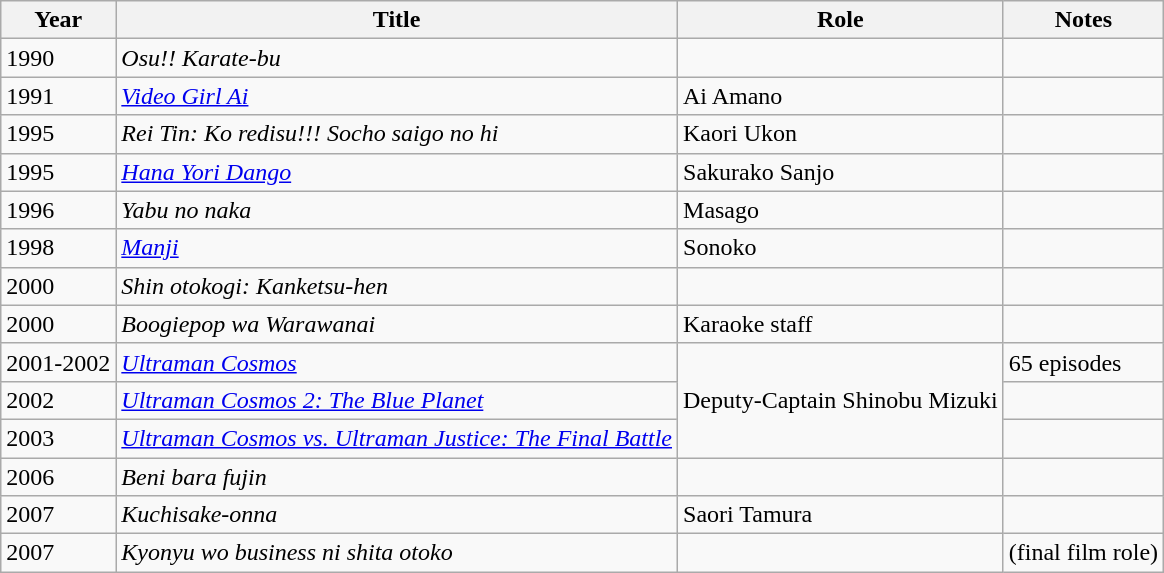<table class="wikitable">
<tr>
<th>Year</th>
<th>Title</th>
<th>Role</th>
<th>Notes</th>
</tr>
<tr>
<td>1990</td>
<td><em>Osu!! Karate-bu</em></td>
<td></td>
<td></td>
</tr>
<tr>
<td>1991</td>
<td><em><a href='#'>Video Girl Ai</a></em></td>
<td>Ai Amano</td>
<td></td>
</tr>
<tr>
<td>1995</td>
<td><em>Rei Tin: Ko redisu!!! Socho saigo no hi</em></td>
<td>Kaori Ukon</td>
<td></td>
</tr>
<tr>
<td>1995</td>
<td><em><a href='#'>Hana Yori Dango</a></em></td>
<td>Sakurako Sanjo</td>
<td></td>
</tr>
<tr>
<td>1996</td>
<td><em>Yabu no naka</em></td>
<td>Masago</td>
<td></td>
</tr>
<tr>
<td>1998</td>
<td><em><a href='#'>Manji</a></em></td>
<td>Sonoko</td>
<td></td>
</tr>
<tr>
<td>2000</td>
<td><em>Shin otokogi: Kanketsu-hen</em></td>
<td></td>
<td></td>
</tr>
<tr>
<td>2000</td>
<td><em>Boogiepop wa Warawanai</em></td>
<td>Karaoke staff</td>
<td></td>
</tr>
<tr>
<td>2001-2002</td>
<td><em><a href='#'>Ultraman Cosmos</a></em></td>
<td rowspan="3">Deputy-Captain Shinobu Mizuki</td>
<td>65 episodes</td>
</tr>
<tr>
<td>2002</td>
<td><em><a href='#'>Ultraman Cosmos 2: The Blue Planet</a></em></td>
<td></td>
</tr>
<tr>
<td>2003</td>
<td><em><a href='#'>Ultraman Cosmos vs. Ultraman Justice: The Final Battle</a></em></td>
<td></td>
</tr>
<tr>
<td>2006</td>
<td><em>Beni bara fujin</em></td>
<td></td>
<td></td>
</tr>
<tr>
<td>2007</td>
<td><em>Kuchisake-onna</em></td>
<td>Saori Tamura</td>
<td></td>
</tr>
<tr>
<td>2007</td>
<td><em>Kyonyu wo business ni shita otoko</em></td>
<td></td>
<td>(final film role)</td>
</tr>
</table>
